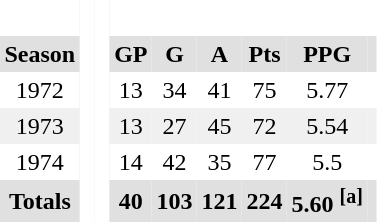<table BORDER="0" CELLPADDING="3" CELLSPACING="0">
<tr ALIGN="center" bgcolor="#e0e0e0">
<th colspan="1" bgcolor="#ffffff"> </th>
<th rowspan="99" bgcolor="#ffffff"> </th>
<th rowspan="99" bgcolor="#ffffff"> </th>
</tr>
<tr ALIGN="center" bgcolor="#e0e0e0">
<th>Season</th>
<th>GP</th>
<th>G</th>
<th>A</th>
<th>Pts</th>
<th>PPG</th>
<th></th>
</tr>
<tr ALIGN="center">
<td>1972</td>
<td>13</td>
<td>34</td>
<td>41</td>
<td>75</td>
<td>5.77</td>
<td></td>
</tr>
<tr ALIGN="center" bgcolor="#f0f0f0">
<td>1973</td>
<td>13</td>
<td>27</td>
<td>45</td>
<td>72</td>
<td>5.54</td>
<td></td>
</tr>
<tr ALIGN="center">
<td>1974</td>
<td>14</td>
<td>42</td>
<td>35</td>
<td>77</td>
<td>5.5</td>
<td></td>
</tr>
<tr ALIGN="center"  bgcolor="#e0e0e0">
<th colspan="1.5">Totals</th>
<th>40</th>
<th>103</th>
<th>121</th>
<th>224</th>
<th>5.60 <sup><strong>[a]</strong></sup></th>
<th></th>
</tr>
</table>
